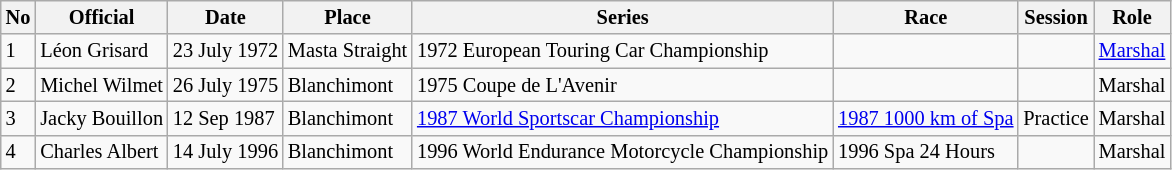<table class="wikitable" border="1" style="font-size: 85%;">
<tr ----->
<th>No</th>
<th>Official</th>
<th>Date</th>
<th>Place</th>
<th>Series</th>
<th>Race</th>
<th>Session</th>
<th>Role</th>
</tr>
<tr ----->
<td>1</td>
<td> Léon Grisard</td>
<td>23 July 1972</td>
<td>Masta Straight</td>
<td>1972 European Touring Car Championship</td>
<td></td>
<td></td>
<td><a href='#'>Marshal</a></td>
</tr>
<tr ----->
<td>2</td>
<td> Michel Wilmet</td>
<td>26 July 1975</td>
<td>Blanchimont</td>
<td>1975 Coupe de L'Avenir</td>
<td></td>
<td></td>
<td>Marshal</td>
</tr>
<tr ----->
<td>3</td>
<td> Jacky Bouillon</td>
<td>12 Sep 1987</td>
<td>Blanchimont</td>
<td><a href='#'>1987 World Sportscar Championship</a></td>
<td><a href='#'>1987 1000 km of Spa</a></td>
<td>Practice</td>
<td>Marshal</td>
</tr>
<tr ----->
<td>4</td>
<td> Charles Albert</td>
<td>14 July 1996</td>
<td>Blanchimont</td>
<td>1996 World Endurance Motorcycle Championship</td>
<td>1996 Spa 24 Hours</td>
<td></td>
<td>Marshal</td>
</tr>
</table>
